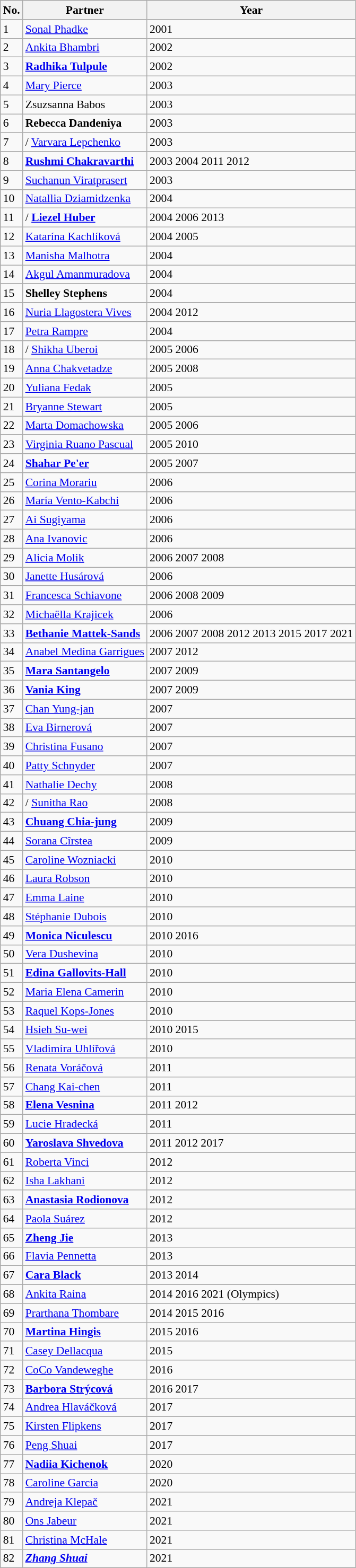<table class=wikitable style=font-size:90%>
<tr>
<th>No.</th>
<th>Partner</th>
<th>Year</th>
</tr>
<tr>
<td>1</td>
<td> <a href='#'>Sonal Phadke</a></td>
<td>2001</td>
</tr>
<tr>
<td>2</td>
<td> <a href='#'>Ankita Bhambri</a></td>
<td>2002</td>
</tr>
<tr>
<td>3</td>
<td> <strong><a href='#'>Radhika Tulpule</a></strong></td>
<td>2002</td>
</tr>
<tr>
<td>4</td>
<td> <a href='#'>Mary Pierce</a></td>
<td>2003</td>
</tr>
<tr>
<td>5</td>
<td> Zsuzsanna Babos</td>
<td>2003</td>
</tr>
<tr>
<td>6</td>
<td> <strong>Rebecca Dandeniya</strong></td>
<td>2003</td>
</tr>
<tr>
<td>7</td>
<td>/ <a href='#'>Varvara Lepchenko</a></td>
<td>2003</td>
</tr>
<tr>
<td>8</td>
<td> <strong><a href='#'>Rushmi Chakravarthi</a></strong></td>
<td>2003 2004 2011 2012</td>
</tr>
<tr>
<td>9</td>
<td> <a href='#'>Suchanun Viratprasert</a></td>
<td>2003</td>
</tr>
<tr>
<td>10</td>
<td> <a href='#'>Natallia Dziamidzenka</a></td>
<td>2004</td>
</tr>
<tr>
<td>11</td>
<td>/ <strong><a href='#'>Liezel Huber</a></strong></td>
<td>2004 2006 2013</td>
</tr>
<tr>
<td>12</td>
<td> <a href='#'>Katarína Kachlíková</a></td>
<td>2004 2005</td>
</tr>
<tr>
<td>13</td>
<td> <a href='#'>Manisha Malhotra</a></td>
<td>2004</td>
</tr>
<tr>
<td>14</td>
<td> <a href='#'>Akgul Amanmuradova</a></td>
<td>2004</td>
</tr>
<tr>
<td>15</td>
<td> <strong>Shelley Stephens</strong></td>
<td>2004</td>
</tr>
<tr>
<td>16</td>
<td> <a href='#'>Nuria Llagostera Vives</a></td>
<td>2004 2012</td>
</tr>
<tr>
<td>17</td>
<td> <a href='#'>Petra Rampre</a></td>
<td>2004</td>
</tr>
<tr>
<td>18</td>
<td>/ <a href='#'>Shikha Uberoi</a></td>
<td>2005 2006</td>
</tr>
<tr>
<td>19</td>
<td> <a href='#'>Anna Chakvetadze</a></td>
<td>2005 2008</td>
</tr>
<tr>
<td>20</td>
<td> <a href='#'>Yuliana Fedak</a></td>
<td>2005</td>
</tr>
<tr>
<td>21</td>
<td> <a href='#'>Bryanne Stewart</a></td>
<td>2005</td>
</tr>
<tr>
<td>22</td>
<td> <a href='#'>Marta Domachowska</a></td>
<td>2005 2006</td>
</tr>
<tr>
<td>23</td>
<td> <a href='#'>Virginia Ruano Pascual</a></td>
<td>2005 2010</td>
</tr>
<tr>
<td>24</td>
<td> <strong><a href='#'>Shahar Pe'er</a></strong></td>
<td>2005 2007</td>
</tr>
<tr>
<td>25</td>
<td> <a href='#'>Corina Morariu</a></td>
<td>2006</td>
</tr>
<tr>
<td>26</td>
<td> <a href='#'>María Vento-Kabchi</a></td>
<td>2006</td>
</tr>
<tr>
<td>27</td>
<td> <a href='#'>Ai Sugiyama</a></td>
<td>2006</td>
</tr>
<tr>
<td>28</td>
<td> <a href='#'>Ana Ivanovic</a></td>
<td>2006</td>
</tr>
<tr>
<td>29</td>
<td> <a href='#'>Alicia Molik</a></td>
<td>2006 2007 2008</td>
</tr>
<tr>
<td>30</td>
<td> <a href='#'>Janette Husárová</a></td>
<td>2006</td>
</tr>
<tr>
<td>31</td>
<td> <a href='#'>Francesca Schiavone</a></td>
<td>2006 2008 2009</td>
</tr>
<tr>
<td>32</td>
<td> <a href='#'>Michaëlla Krajicek</a></td>
<td>2006</td>
</tr>
<tr>
<td>33</td>
<td> <strong><a href='#'>Bethanie Mattek-Sands</a></strong></td>
<td>2006 2007 2008 2012 2013 2015 2017 2021</td>
</tr>
<tr>
<td>34</td>
<td> <a href='#'>Anabel Medina Garrigues</a></td>
<td>2007 2012</td>
</tr>
<tr>
<td>35</td>
<td> <strong><a href='#'>Mara Santangelo</a></strong></td>
<td>2007 2009</td>
</tr>
<tr>
<td>36</td>
<td> <strong><a href='#'>Vania King</a></strong></td>
<td>2007 2009</td>
</tr>
<tr>
<td>37</td>
<td> <a href='#'>Chan Yung-jan</a></td>
<td>2007</td>
</tr>
<tr>
<td>38</td>
<td> <a href='#'>Eva Birnerová</a></td>
<td>2007</td>
</tr>
<tr>
<td>39</td>
<td> <a href='#'>Christina Fusano</a></td>
<td>2007</td>
</tr>
<tr>
<td>40</td>
<td> <a href='#'>Patty Schnyder</a></td>
<td>2007</td>
</tr>
<tr>
<td>41</td>
<td> <a href='#'>Nathalie Dechy</a></td>
<td>2008</td>
</tr>
<tr>
<td>42</td>
<td>/ <a href='#'>Sunitha Rao</a></td>
<td>2008</td>
</tr>
<tr>
<td>43</td>
<td> <strong><a href='#'>Chuang Chia-jung</a></strong></td>
<td>2009</td>
</tr>
<tr>
<td>44</td>
<td> <a href='#'>Sorana Cîrstea</a></td>
<td>2009</td>
</tr>
<tr>
<td>45</td>
<td> <a href='#'>Caroline Wozniacki</a></td>
<td>2010</td>
</tr>
<tr>
<td>46</td>
<td> <a href='#'>Laura Robson</a></td>
<td>2010</td>
</tr>
<tr>
<td>47</td>
<td> <a href='#'>Emma Laine</a></td>
<td>2010</td>
</tr>
<tr>
<td>48</td>
<td> <a href='#'>Stéphanie Dubois</a></td>
<td>2010</td>
</tr>
<tr>
<td>49</td>
<td> <strong><a href='#'>Monica Niculescu</a></strong></td>
<td>2010 2016</td>
</tr>
<tr>
<td>50</td>
<td> <a href='#'>Vera Dushevina</a></td>
<td>2010</td>
</tr>
<tr>
<td>51</td>
<td> <strong><a href='#'>Edina Gallovits-Hall</a></strong></td>
<td>2010</td>
</tr>
<tr>
<td>52</td>
<td> <a href='#'>Maria Elena Camerin</a></td>
<td>2010</td>
</tr>
<tr>
<td>53</td>
<td> <a href='#'>Raquel Kops-Jones</a></td>
<td>2010</td>
</tr>
<tr>
<td>54</td>
<td> <a href='#'>Hsieh Su-wei</a></td>
<td>2010 2015</td>
</tr>
<tr>
<td>55</td>
<td> <a href='#'>Vladimíra Uhlířová</a></td>
<td>2010</td>
</tr>
<tr>
<td>56</td>
<td> <a href='#'>Renata Voráčová</a></td>
<td>2011</td>
</tr>
<tr>
<td>57</td>
<td> <a href='#'>Chang Kai-chen</a></td>
<td>2011</td>
</tr>
<tr>
<td>58</td>
<td> <strong><a href='#'>Elena Vesnina</a></strong></td>
<td>2011 2012</td>
</tr>
<tr>
<td>59</td>
<td> <a href='#'>Lucie Hradecká</a></td>
<td>2011</td>
</tr>
<tr>
<td>60</td>
<td> <strong><a href='#'>Yaroslava Shvedova</a></strong></td>
<td>2011 2012 2017</td>
</tr>
<tr>
<td>61</td>
<td> <a href='#'>Roberta Vinci</a></td>
<td>2012</td>
</tr>
<tr>
<td>62</td>
<td> <a href='#'>Isha Lakhani</a></td>
<td>2012</td>
</tr>
<tr>
<td>63</td>
<td> <strong><a href='#'>Anastasia Rodionova</a></strong></td>
<td>2012</td>
</tr>
<tr>
<td>64</td>
<td> <a href='#'>Paola Suárez</a></td>
<td>2012</td>
</tr>
<tr>
<td>65</td>
<td> <strong><a href='#'>Zheng Jie</a></strong></td>
<td>2013</td>
</tr>
<tr>
<td>66</td>
<td> <a href='#'>Flavia Pennetta</a></td>
<td>2013</td>
</tr>
<tr>
<td>67</td>
<td> <strong><a href='#'>Cara Black</a></strong></td>
<td>2013 2014</td>
</tr>
<tr>
<td>68</td>
<td> <a href='#'>Ankita Raina</a></td>
<td>2014 2016 2021 (Olympics)</td>
</tr>
<tr>
<td>69</td>
<td> <a href='#'>Prarthana Thombare</a></td>
<td>2014 2015 2016</td>
</tr>
<tr>
<td>70</td>
<td> <strong><a href='#'>Martina Hingis</a></strong></td>
<td>2015 2016</td>
</tr>
<tr>
<td>71</td>
<td> <a href='#'>Casey Dellacqua</a></td>
<td>2015</td>
</tr>
<tr>
<td>72</td>
<td> <a href='#'>CoCo Vandeweghe</a></td>
<td>2016</td>
</tr>
<tr>
<td>73</td>
<td> <strong><a href='#'>Barbora Strýcová</a></strong></td>
<td>2016 2017</td>
</tr>
<tr>
<td>74</td>
<td> <a href='#'>Andrea Hlaváčková</a></td>
<td>2017</td>
</tr>
<tr>
<td>75</td>
<td> <a href='#'>Kirsten Flipkens</a></td>
<td>2017</td>
</tr>
<tr>
<td>76</td>
<td> <a href='#'>Peng Shuai</a></td>
<td>2017</td>
</tr>
<tr>
<td>77</td>
<td> <strong><a href='#'>Nadiia Kichenok</a></strong></td>
<td>2020</td>
</tr>
<tr>
<td>78</td>
<td> <a href='#'>Caroline Garcia</a></td>
<td>2020</td>
</tr>
<tr>
<td>79</td>
<td> <a href='#'>Andreja Klepač</a></td>
<td>2021</td>
</tr>
<tr>
<td>80</td>
<td> <a href='#'>Ons Jabeur</a></td>
<td>2021</td>
</tr>
<tr>
<td>81</td>
<td> <a href='#'>Christina McHale</a></td>
<td>2021</td>
</tr>
<tr>
<td>82</td>
<td> <strong><em><a href='#'>Zhang Shuai</a></em></strong></td>
<td>2021</td>
</tr>
</table>
